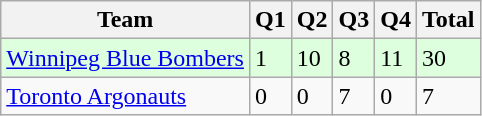<table class="wikitable">
<tr>
<th>Team</th>
<th>Q1</th>
<th>Q2</th>
<th>Q3</th>
<th>Q4</th>
<th>Total</th>
</tr>
<tr style="background-color:#ddffdd">
<td><a href='#'>Winnipeg Blue Bombers</a></td>
<td>1</td>
<td>10</td>
<td>8</td>
<td>11</td>
<td>30</td>
</tr>
<tr>
<td><a href='#'>Toronto Argonauts</a></td>
<td>0</td>
<td>0</td>
<td>7</td>
<td>0</td>
<td>7</td>
</tr>
</table>
